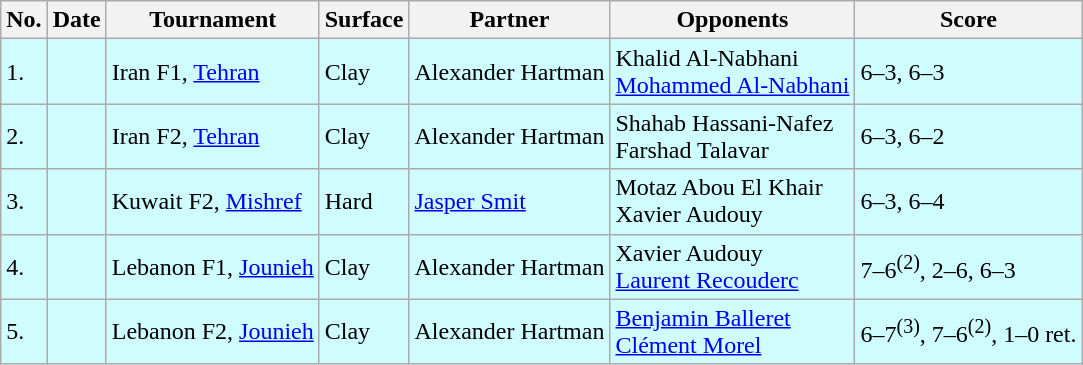<table class="sortable wikitable">
<tr>
<th>No.</th>
<th>Date</th>
<th>Tournament</th>
<th>Surface</th>
<th>Partner</th>
<th>Opponents</th>
<th class="unsortable">Score</th>
</tr>
<tr style="background:#cffcff;">
<td>1.</td>
<td></td>
<td>Iran F1, <a href='#'>Tehran</a></td>
<td>Clay</td>
<td> Alexander Hartman</td>
<td> Khalid Al-Nabhani <br>  <a href='#'>Mohammed Al-Nabhani</a></td>
<td>6–3, 6–3</td>
</tr>
<tr style="background:#cffcff;">
<td>2.</td>
<td></td>
<td>Iran F2, <a href='#'>Tehran</a></td>
<td>Clay</td>
<td> Alexander Hartman</td>
<td> Shahab Hassani-Nafez <br>  Farshad Talavar</td>
<td>6–3, 6–2</td>
</tr>
<tr style="background:#cffcff;">
<td>3.</td>
<td></td>
<td>Kuwait F2, <a href='#'>Mishref</a></td>
<td>Hard</td>
<td> <a href='#'>Jasper Smit</a></td>
<td> Motaz Abou El Khair <br>  Xavier Audouy</td>
<td>6–3, 6–4</td>
</tr>
<tr style="background:#cffcff;">
<td>4.</td>
<td></td>
<td>Lebanon F1, <a href='#'>Jounieh</a></td>
<td>Clay</td>
<td> Alexander Hartman</td>
<td> Xavier Audouy <br>  <a href='#'>Laurent Recouderc</a></td>
<td>7–6<sup>(2)</sup>, 2–6, 6–3</td>
</tr>
<tr style="background:#cffcff;">
<td>5.</td>
<td></td>
<td>Lebanon F2, <a href='#'>Jounieh</a></td>
<td>Clay</td>
<td> Alexander Hartman</td>
<td> <a href='#'>Benjamin Balleret</a> <br>  <a href='#'>Clément Morel</a></td>
<td>6–7<sup>(3)</sup>, 7–6<sup>(2)</sup>, 1–0 ret.</td>
</tr>
</table>
